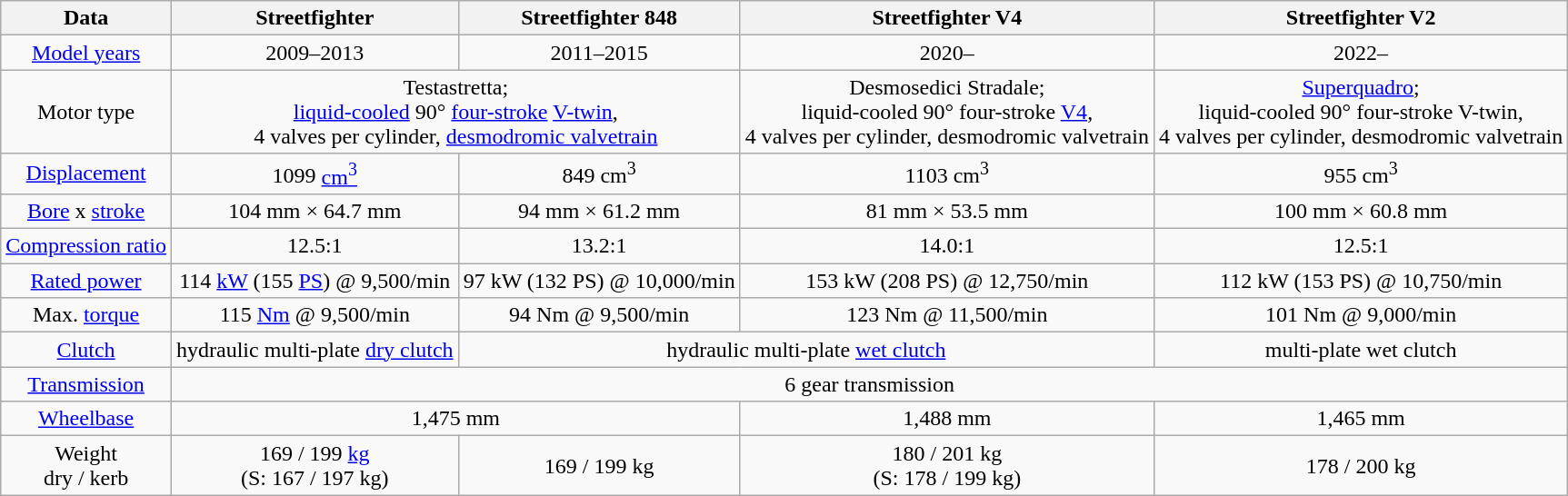<table class="wikitable" style="text-align:center">
<tr>
<th>Data</th>
<th>Streetfighter</th>
<th>Streetfighter 848</th>
<th>Streetfighter V4</th>
<th>Streetfighter V2</th>
</tr>
<tr>
<td><a href='#'>Model years</a></td>
<td>2009–2013</td>
<td>2011–2015</td>
<td>2020–</td>
<td>2022–</td>
</tr>
<tr>
<td>Motor type</td>
<td colspan="2">Testastretta;<br><a href='#'>liquid-cooled</a> 90° <a href='#'>four-stroke</a> <a href='#'>V-twin</a>,<br>4 valves per cylinder, <a href='#'>desmodromic valvetrain</a></td>
<td>Desmosedici Stradale;<br>liquid-cooled 90° four-stroke <a href='#'>V4</a>,<br>4 valves per cylinder, desmodromic valvetrain</td>
<td><a href='#'>Superquadro</a>;<br>liquid-cooled 90° four-stroke V-twin,<br>4 valves per cylinder, desmodromic valvetrain</td>
</tr>
<tr>
<td><a href='#'>Displacement</a></td>
<td>1099 <a href='#'>cm<sup>3</sup></a></td>
<td>849 cm<sup>3</sup></td>
<td>1103 cm<sup>3</sup></td>
<td>955 cm<sup>3</sup></td>
</tr>
<tr>
<td><a href='#'>Bore</a> x <a href='#'>stroke</a></td>
<td>104 mm × 64.7 mm</td>
<td>94 mm × 61.2 mm</td>
<td>81 mm × 53.5 mm</td>
<td>100 mm × 60.8 mm</td>
</tr>
<tr>
<td><a href='#'>Compression ratio</a></td>
<td>12.5:1</td>
<td>13.2:1</td>
<td>14.0:1</td>
<td>12.5:1</td>
</tr>
<tr>
<td><a href='#'>Rated power</a></td>
<td>114 <a href='#'>kW</a> (155 <a href='#'>PS</a>) @ 9,500/min</td>
<td>97 kW (132 PS) @ 10,000/min</td>
<td>153 kW (208 PS) @ 12,750/min</td>
<td>112 kW (153 PS) @ 10,750/min</td>
</tr>
<tr>
<td>Max. <a href='#'>torque</a></td>
<td>115 <a href='#'>Nm</a> @ 9,500/min</td>
<td>94 Nm @ 9,500/min</td>
<td>123 Nm @ 11,500/min</td>
<td>101 Nm @ 9,000/min</td>
</tr>
<tr>
<td><a href='#'>Clutch</a></td>
<td>hydraulic multi-plate <a href='#'>dry clutch</a></td>
<td colspan="2">hydraulic multi-plate <a href='#'>wet clutch</a></td>
<td>multi-plate wet clutch</td>
</tr>
<tr>
<td><a href='#'>Transmission</a></td>
<td colspan="4">6 gear transmission</td>
</tr>
<tr>
<td><a href='#'>Wheelbase</a></td>
<td colspan="2">1,475 mm</td>
<td>1,488 mm</td>
<td>1,465 mm</td>
</tr>
<tr>
<td>Weight<br>dry / kerb</td>
<td>169 / 199 <a href='#'>kg</a><br>(S: 167 / 197 kg)</td>
<td>169 / 199 kg</td>
<td>180 / 201 kg<br>(S: 178 / 199 kg)</td>
<td>178 / 200 kg</td>
</tr>
</table>
